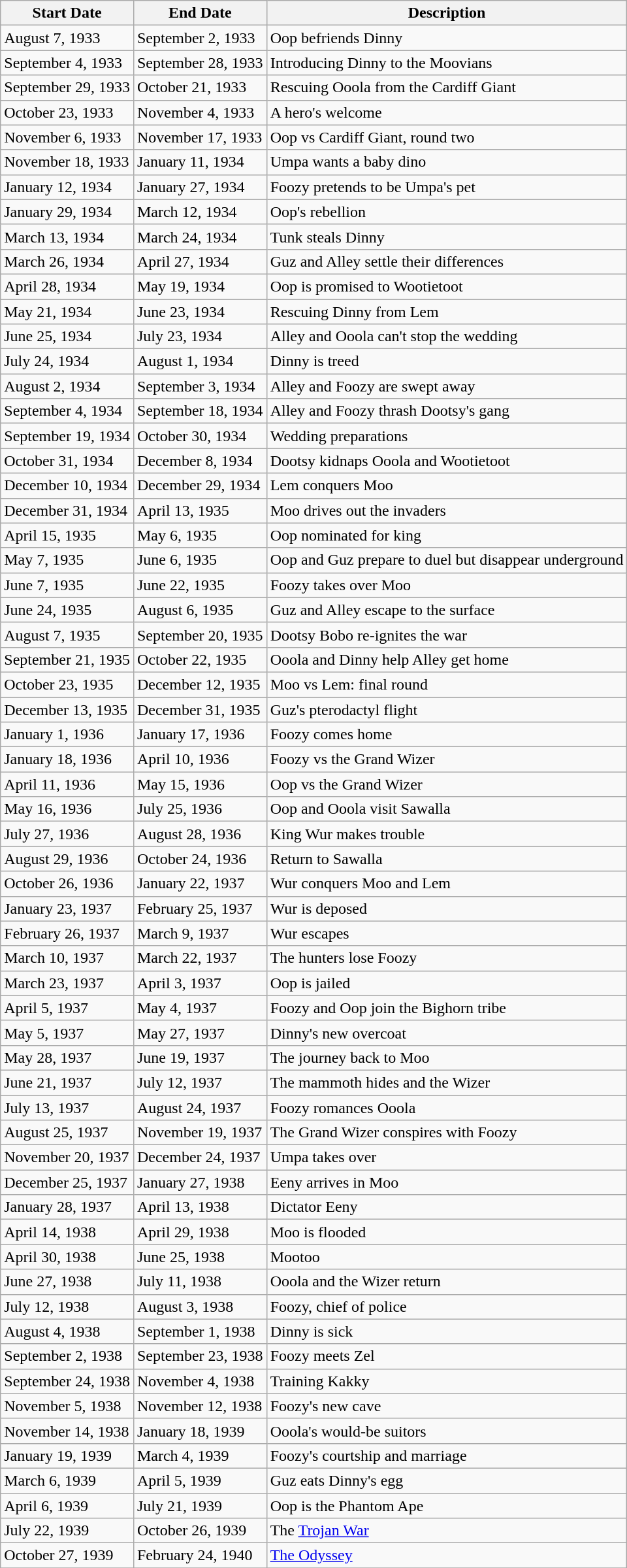<table class="wikitable">
<tr>
<th>Start Date</th>
<th>End Date</th>
<th>Description</th>
</tr>
<tr>
<td>August 7, 1933</td>
<td>September 2, 1933</td>
<td>Oop befriends Dinny</td>
</tr>
<tr>
<td>September 4, 1933</td>
<td>September 28, 1933</td>
<td>Introducing Dinny to the Moovians</td>
</tr>
<tr>
<td>September 29, 1933</td>
<td>October 21, 1933</td>
<td>Rescuing Ooola from the Cardiff Giant</td>
</tr>
<tr>
<td>October 23, 1933</td>
<td>November 4, 1933</td>
<td>A hero's welcome</td>
</tr>
<tr>
<td>November 6, 1933</td>
<td>November 17, 1933</td>
<td>Oop vs Cardiff Giant, round two</td>
</tr>
<tr>
<td>November 18, 1933</td>
<td>January 11, 1934</td>
<td>Umpa wants a baby dino</td>
</tr>
<tr>
<td>January 12, 1934</td>
<td>January 27, 1934</td>
<td>Foozy pretends to be Umpa's pet</td>
</tr>
<tr>
<td>January 29, 1934</td>
<td>March 12, 1934</td>
<td>Oop's rebellion</td>
</tr>
<tr>
<td>March 13, 1934</td>
<td>March 24, 1934</td>
<td>Tunk steals Dinny</td>
</tr>
<tr>
<td>March 26, 1934</td>
<td>April 27, 1934</td>
<td>Guz and Alley settle their differences</td>
</tr>
<tr>
<td>April 28, 1934</td>
<td>May 19, 1934</td>
<td>Oop is promised to Wootietoot</td>
</tr>
<tr>
<td>May 21, 1934</td>
<td>June 23, 1934</td>
<td>Rescuing Dinny from Lem</td>
</tr>
<tr>
<td>June 25, 1934</td>
<td>July 23, 1934</td>
<td>Alley and Ooola can't stop the wedding</td>
</tr>
<tr>
<td>July 24, 1934</td>
<td>August 1, 1934</td>
<td>Dinny is treed</td>
</tr>
<tr>
<td>August 2, 1934</td>
<td>September 3, 1934</td>
<td>Alley and Foozy are swept away</td>
</tr>
<tr>
<td>September 4, 1934</td>
<td>September 18, 1934</td>
<td>Alley and Foozy thrash Dootsy's gang</td>
</tr>
<tr>
<td>September 19, 1934</td>
<td>October 30, 1934</td>
<td>Wedding preparations</td>
</tr>
<tr>
<td>October 31, 1934</td>
<td>December 8, 1934</td>
<td>Dootsy kidnaps Ooola and Wootietoot</td>
</tr>
<tr>
<td>December 10, 1934</td>
<td>December 29, 1934</td>
<td>Lem conquers Moo</td>
</tr>
<tr>
<td>December 31, 1934</td>
<td>April 13, 1935</td>
<td>Moo drives out the invaders</td>
</tr>
<tr>
<td>April 15, 1935</td>
<td>May 6, 1935</td>
<td>Oop nominated for king</td>
</tr>
<tr>
<td>May 7, 1935</td>
<td>June 6, 1935</td>
<td>Oop and Guz prepare to duel but disappear underground</td>
</tr>
<tr>
<td>June 7, 1935</td>
<td>June 22, 1935</td>
<td>Foozy takes over Moo</td>
</tr>
<tr>
<td>June 24, 1935</td>
<td>August 6, 1935</td>
<td>Guz and Alley escape to the surface</td>
</tr>
<tr>
<td>August 7, 1935</td>
<td>September 20, 1935</td>
<td>Dootsy Bobo re-ignites the war</td>
</tr>
<tr>
<td>September 21, 1935</td>
<td>October 22, 1935</td>
<td>Ooola and Dinny help Alley get home</td>
</tr>
<tr>
<td>October 23, 1935</td>
<td>December 12, 1935</td>
<td>Moo vs Lem: final round</td>
</tr>
<tr>
<td>December 13, 1935</td>
<td>December 31, 1935</td>
<td>Guz's pterodactyl flight</td>
</tr>
<tr>
<td>January 1, 1936</td>
<td>January 17, 1936</td>
<td>Foozy comes home</td>
</tr>
<tr>
<td>January 18, 1936</td>
<td>April 10, 1936</td>
<td>Foozy vs the Grand Wizer</td>
</tr>
<tr>
<td>April 11, 1936</td>
<td>May 15, 1936</td>
<td>Oop vs the Grand Wizer</td>
</tr>
<tr>
<td>May 16, 1936</td>
<td>July 25, 1936</td>
<td>Oop and Ooola visit Sawalla</td>
</tr>
<tr>
<td>July 27, 1936</td>
<td>August 28, 1936</td>
<td>King Wur makes trouble</td>
</tr>
<tr>
<td>August 29, 1936</td>
<td>October 24, 1936</td>
<td>Return to Sawalla</td>
</tr>
<tr>
<td>October 26, 1936</td>
<td>January 22, 1937</td>
<td>Wur conquers Moo and Lem</td>
</tr>
<tr>
<td>January 23, 1937</td>
<td>February 25, 1937</td>
<td>Wur is deposed</td>
</tr>
<tr>
<td>February 26, 1937</td>
<td>March 9, 1937</td>
<td>Wur escapes</td>
</tr>
<tr>
<td>March 10, 1937</td>
<td>March 22, 1937</td>
<td>The hunters lose Foozy</td>
</tr>
<tr>
<td>March 23, 1937</td>
<td>April 3, 1937</td>
<td>Oop is jailed</td>
</tr>
<tr>
<td>April 5, 1937</td>
<td>May 4, 1937</td>
<td>Foozy and Oop join the Bighorn tribe</td>
</tr>
<tr>
<td>May 5, 1937</td>
<td>May 27, 1937</td>
<td>Dinny's new overcoat</td>
</tr>
<tr>
<td>May 28, 1937</td>
<td>June 19, 1937</td>
<td>The journey back to Moo</td>
</tr>
<tr>
<td>June 21, 1937</td>
<td>July 12, 1937</td>
<td>The mammoth hides and the Wizer</td>
</tr>
<tr>
<td>July 13, 1937</td>
<td>August 24, 1937</td>
<td>Foozy romances Ooola</td>
</tr>
<tr>
<td>August 25, 1937</td>
<td>November 19, 1937</td>
<td>The Grand Wizer conspires with Foozy</td>
</tr>
<tr>
<td>November 20, 1937</td>
<td>December 24, 1937</td>
<td>Umpa takes over</td>
</tr>
<tr>
<td>December 25, 1937</td>
<td>January 27, 1938</td>
<td>Eeny arrives in Moo</td>
</tr>
<tr>
<td>January 28, 1937</td>
<td>April 13, 1938</td>
<td>Dictator Eeny</td>
</tr>
<tr>
<td>April 14, 1938</td>
<td>April 29, 1938</td>
<td>Moo is flooded</td>
</tr>
<tr>
<td>April 30, 1938</td>
<td>June 25, 1938</td>
<td>Mootoo</td>
</tr>
<tr>
<td>June 27, 1938</td>
<td>July 11, 1938</td>
<td>Ooola and the Wizer return</td>
</tr>
<tr>
<td>July 12, 1938</td>
<td>August 3, 1938</td>
<td>Foozy, chief of police</td>
</tr>
<tr>
<td>August 4, 1938</td>
<td>September 1, 1938</td>
<td>Dinny is sick</td>
</tr>
<tr>
<td>September 2, 1938</td>
<td>September 23, 1938</td>
<td>Foozy meets Zel</td>
</tr>
<tr>
<td>September 24, 1938</td>
<td>November 4, 1938</td>
<td>Training Kakky</td>
</tr>
<tr>
<td>November 5, 1938</td>
<td>November 12, 1938</td>
<td>Foozy's new cave</td>
</tr>
<tr>
<td>November 14, 1938</td>
<td>January 18, 1939</td>
<td>Ooola's would-be suitors</td>
</tr>
<tr>
<td>January 19, 1939</td>
<td>March 4, 1939</td>
<td>Foozy's courtship and marriage</td>
</tr>
<tr>
<td>March 6, 1939</td>
<td>April 5, 1939</td>
<td>Guz eats Dinny's egg</td>
</tr>
<tr>
<td>April 6, 1939</td>
<td>July 21, 1939</td>
<td>Oop is the Phantom Ape</td>
</tr>
<tr>
<td>July 22, 1939</td>
<td>October 26, 1939</td>
<td>The <a href='#'>Trojan War</a></td>
</tr>
<tr>
<td>October 27, 1939</td>
<td>February 24, 1940</td>
<td><a href='#'>The Odyssey</a></td>
</tr>
<tr>
</tr>
</table>
